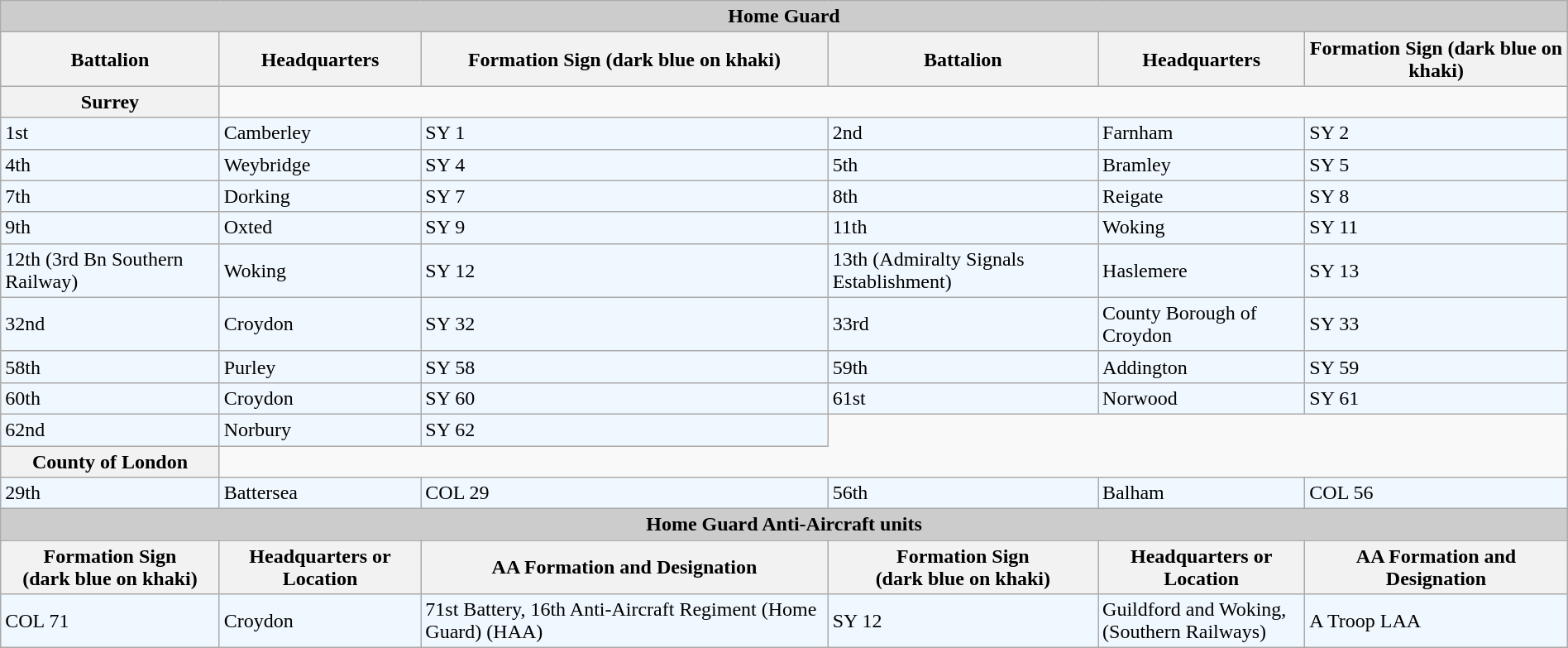<table class="wikitable" style="width:100%;">
<tr>
<th colspan="6" style="background:#ccc;">Home Guard</th>
</tr>
<tr>
<th>Battalion</th>
<th>Headquarters</th>
<th>Formation Sign (dark blue on khaki)</th>
<th>Battalion</th>
<th>Headquarters</th>
<th>Formation Sign (dark blue on khaki)</th>
</tr>
<tr>
<th>Surrey</th>
</tr>
<tr style="background:#f0f8ff;">
<td>1st</td>
<td>Camberley</td>
<td>SY 1</td>
<td>2nd</td>
<td>Farnham</td>
<td>SY 2</td>
</tr>
<tr style="background:#f0f8ff;">
<td>4th</td>
<td>Weybridge</td>
<td>SY 4</td>
<td>5th</td>
<td>Bramley</td>
<td>SY 5</td>
</tr>
<tr style="background:#f0f8ff;">
<td>7th</td>
<td>Dorking</td>
<td>SY 7</td>
<td>8th</td>
<td>Reigate</td>
<td>SY 8</td>
</tr>
<tr style="background:#f0f8ff;">
<td>9th</td>
<td>Oxted</td>
<td>SY 9</td>
<td>11th</td>
<td>Woking</td>
<td>SY 11</td>
</tr>
<tr style="background:#f0f8ff;">
<td>12th (3rd Bn Southern Railway)</td>
<td>Woking</td>
<td>SY 12</td>
<td>13th (Admiralty Signals Establishment)</td>
<td>Haslemere</td>
<td>SY 13</td>
</tr>
<tr style="background:#f0f8ff;">
<td>32nd</td>
<td>Croydon</td>
<td>SY 32</td>
<td>33rd</td>
<td>County Borough of Croydon</td>
<td>SY 33</td>
</tr>
<tr style="background:#f0f8ff;">
<td>58th</td>
<td>Purley</td>
<td>SY 58</td>
<td>59th</td>
<td>Addington</td>
<td>SY 59</td>
</tr>
<tr style="background:#f0f8ff;">
<td>60th</td>
<td>Croydon</td>
<td>SY 60</td>
<td>61st</td>
<td>Norwood</td>
<td>SY 61</td>
</tr>
<tr style="background:#f0f8ff;">
<td>62nd</td>
<td>Norbury</td>
<td>SY 62</td>
</tr>
<tr>
<th>County of London</th>
</tr>
<tr style="background:#f0f8ff;">
<td>29th</td>
<td>Battersea</td>
<td>COL 29</td>
<td>56th</td>
<td>Balham</td>
<td>COL 56</td>
</tr>
<tr>
<th colspan="6" style="background:#ccc;">Home Guard Anti-Aircraft units</th>
</tr>
<tr>
<th>Formation Sign<br> (dark blue on khaki)</th>
<th>Headquarters or Location</th>
<th>AA Formation and Designation</th>
<th>Formation Sign<br> (dark blue on khaki)</th>
<th>Headquarters or Location</th>
<th>AA Formation and Designation</th>
</tr>
<tr style="background:#f0f8ff;">
<td>COL 71</td>
<td>Croydon</td>
<td>71st Battery, 16th Anti-Aircraft Regiment (Home Guard) (HAA)</td>
<td>SY 12</td>
<td>Guildford and Woking,<br> (Southern Railways)</td>
<td>A Troop LAA</td>
</tr>
</table>
